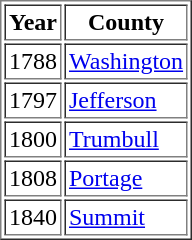<table border="1" cellpadding="2"|>
<tr>
<th>Year</th>
<th>County</th>
</tr>
<tr>
<td>1788</td>
<td><a href='#'>Washington</a></td>
</tr>
<tr>
<td>1797</td>
<td><a href='#'>Jefferson</a></td>
</tr>
<tr>
<td>1800</td>
<td><a href='#'>Trumbull</a></td>
</tr>
<tr>
<td>1808</td>
<td><a href='#'>Portage</a></td>
</tr>
<tr>
<td>1840</td>
<td><a href='#'>Summit</a></td>
</tr>
</table>
